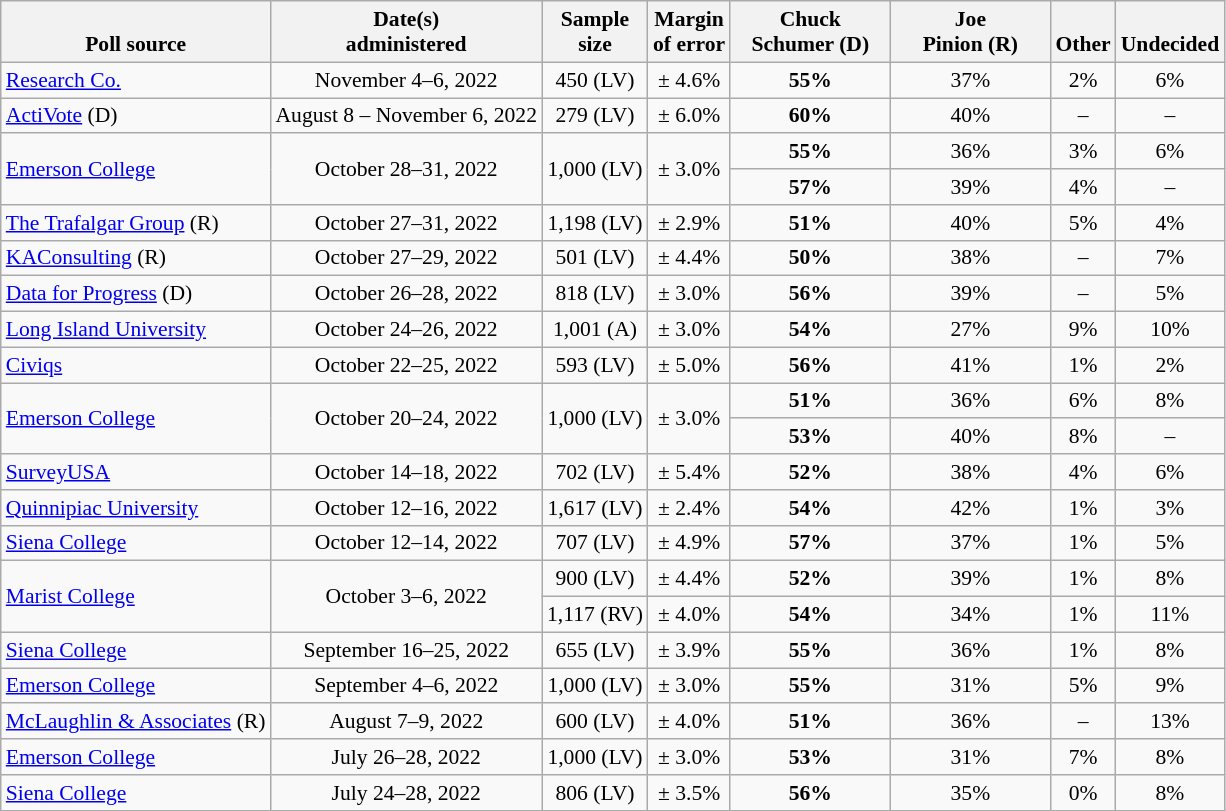<table class="wikitable" style="font-size:90%;text-align:center;">
<tr valign=bottom>
<th>Poll source</th>
<th>Date(s)<br>administered</th>
<th>Sample<br>size</th>
<th>Margin<br>of error</th>
<th style="width:100px;">Chuck<br>Schumer (D)</th>
<th style="width:100px;">Joe<br>Pinion (R)</th>
<th>Other</th>
<th>Undecided</th>
</tr>
<tr>
<td style="text-align:left;"><a href='#'>Research Co.</a></td>
<td>November 4–6, 2022</td>
<td>450 (LV)</td>
<td>± 4.6%</td>
<td><strong>55%</strong></td>
<td>37%</td>
<td>2%</td>
<td>6%</td>
</tr>
<tr>
<td style="text-align:left;"><a href='#'>ActiVote</a> (D)</td>
<td>August 8 – November 6, 2022</td>
<td>279 (LV)</td>
<td>± 6.0%</td>
<td><strong>60%</strong></td>
<td>40%</td>
<td>–</td>
<td>–</td>
</tr>
<tr>
<td style="text-align:left;" rowspan="2"><a href='#'>Emerson College</a></td>
<td rowspan="2">October 28–31, 2022</td>
<td rowspan="2">1,000 (LV)</td>
<td rowspan="2">± 3.0%</td>
<td><strong>55%</strong></td>
<td>36%</td>
<td>3%</td>
<td>6%</td>
</tr>
<tr>
<td><strong>57%</strong></td>
<td>39%</td>
<td>4%</td>
<td>–</td>
</tr>
<tr>
<td style="text-align:left;"><a href='#'>The Trafalgar Group</a> (R)</td>
<td>October 27–31, 2022</td>
<td>1,198 (LV)</td>
<td>± 2.9%</td>
<td><strong>51%</strong></td>
<td>40%</td>
<td>5%</td>
<td>4%</td>
</tr>
<tr>
<td style="text-align:left;"><a href='#'>KAConsulting</a> (R)</td>
<td>October 27–29, 2022</td>
<td>501 (LV)</td>
<td>± 4.4%</td>
<td><strong>50%</strong></td>
<td>38%</td>
<td>–</td>
<td>7%</td>
</tr>
<tr>
<td style="text-align:left;"><a href='#'>Data for Progress</a> (D)</td>
<td>October 26–28, 2022</td>
<td>818 (LV)</td>
<td>± 3.0%</td>
<td><strong>56%</strong></td>
<td>39%</td>
<td>–</td>
<td>5%</td>
</tr>
<tr>
<td style="text-align:left;"><a href='#'>Long Island University</a></td>
<td>October 24–26, 2022</td>
<td>1,001 (A)</td>
<td>± 3.0%</td>
<td><strong>54%</strong></td>
<td>27%</td>
<td>9%</td>
<td>10%</td>
</tr>
<tr>
<td style="text-align:left;"><a href='#'>Civiqs</a></td>
<td>October 22–25, 2022</td>
<td>593 (LV)</td>
<td>± 5.0%</td>
<td><strong>56%</strong></td>
<td>41%</td>
<td>1%</td>
<td>2%</td>
</tr>
<tr>
<td style="text-align:left;" rowspan="2"><a href='#'>Emerson College</a></td>
<td rowspan="2">October 20–24, 2022</td>
<td rowspan="2">1,000 (LV)</td>
<td rowspan="2">± 3.0%</td>
<td><strong>51%</strong></td>
<td>36%</td>
<td>6%</td>
<td>8%</td>
</tr>
<tr>
<td><strong>53%</strong></td>
<td>40%</td>
<td>8%</td>
<td>–</td>
</tr>
<tr>
<td style="text-align:left;"><a href='#'>SurveyUSA</a></td>
<td>October 14–18, 2022</td>
<td>702 (LV)</td>
<td>± 5.4%</td>
<td><strong>52%</strong></td>
<td>38%</td>
<td>4%</td>
<td>6%</td>
</tr>
<tr>
<td style="text-align:left;"><a href='#'>Quinnipiac University</a></td>
<td>October 12–16, 2022</td>
<td>1,617 (LV)</td>
<td>± 2.4%</td>
<td><strong>54%</strong></td>
<td>42%</td>
<td>1%</td>
<td>3%</td>
</tr>
<tr>
<td style="text-align:left;"><a href='#'>Siena College</a></td>
<td>October 12–14, 2022</td>
<td>707 (LV)</td>
<td>± 4.9%</td>
<td><strong>57%</strong></td>
<td>37%</td>
<td>1%</td>
<td>5%</td>
</tr>
<tr>
<td style="text-align:left;" rowspan="2"><a href='#'>Marist College</a></td>
<td rowspan="2">October 3–6, 2022</td>
<td>900 (LV)</td>
<td>± 4.4%</td>
<td><strong>52%</strong></td>
<td>39%</td>
<td>1%</td>
<td>8%</td>
</tr>
<tr>
<td>1,117 (RV)</td>
<td>± 4.0%</td>
<td><strong>54%</strong></td>
<td>34%</td>
<td>1%</td>
<td>11%</td>
</tr>
<tr>
<td style="text-align:left;"><a href='#'>Siena College</a></td>
<td>September 16–25, 2022</td>
<td>655 (LV)</td>
<td>± 3.9%</td>
<td><strong>55%</strong></td>
<td>36%</td>
<td>1%</td>
<td>8%</td>
</tr>
<tr>
<td style="text-align:left;"><a href='#'>Emerson College</a></td>
<td>September 4–6, 2022</td>
<td>1,000 (LV)</td>
<td>± 3.0%</td>
<td><strong>55%</strong></td>
<td>31%</td>
<td>5%</td>
<td>9%</td>
</tr>
<tr>
<td style="text-align:left;"><a href='#'>McLaughlin & Associates</a> (R)</td>
<td>August 7–9, 2022</td>
<td>600 (LV)</td>
<td>± 4.0%</td>
<td><strong>51%</strong></td>
<td>36%</td>
<td>–</td>
<td>13%</td>
</tr>
<tr>
<td style="text-align:left;"><a href='#'>Emerson College</a></td>
<td>July 26–28, 2022</td>
<td>1,000 (LV)</td>
<td>± 3.0%</td>
<td><strong>53%</strong></td>
<td>31%</td>
<td>7%</td>
<td>8%</td>
</tr>
<tr>
<td style="text-align:left;"><a href='#'>Siena College</a></td>
<td>July 24–28, 2022</td>
<td>806 (LV)</td>
<td>± 3.5%</td>
<td><strong>56%</strong></td>
<td>35%</td>
<td>0%</td>
<td>8%</td>
</tr>
</table>
